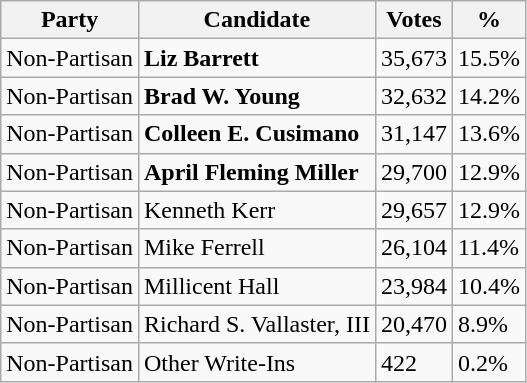<table class="wikitable">
<tr>
<th>Party</th>
<th>Candidate</th>
<th>Votes</th>
<th>%</th>
</tr>
<tr>
<td>Non-Partisan</td>
<td><strong>Liz Barrett</strong></td>
<td>35,673</td>
<td>15.5%</td>
</tr>
<tr>
<td>Non-Partisan</td>
<td><strong>Brad W. Young</strong></td>
<td>32,632</td>
<td>14.2%</td>
</tr>
<tr>
<td>Non-Partisan</td>
<td><strong>Colleen E. Cusimano</strong></td>
<td>31,147</td>
<td>13.6%</td>
</tr>
<tr>
<td>Non-Partisan</td>
<td><strong>April Fleming Miller</strong></td>
<td>29,700</td>
<td>12.9%</td>
</tr>
<tr>
<td>Non-Partisan</td>
<td>Kenneth Kerr</td>
<td>29,657</td>
<td>12.9%</td>
</tr>
<tr>
<td>Non-Partisan</td>
<td>Mike Ferrell</td>
<td>26,104</td>
<td>11.4%</td>
</tr>
<tr>
<td>Non-Partisan</td>
<td>Millicent Hall</td>
<td>23,984</td>
<td>10.4%</td>
</tr>
<tr>
<td>Non-Partisan</td>
<td>Richard S. Vallaster, III</td>
<td>20,470</td>
<td>8.9%</td>
</tr>
<tr>
<td>Non-Partisan</td>
<td>Other Write-Ins</td>
<td>422</td>
<td>0.2%</td>
</tr>
</table>
